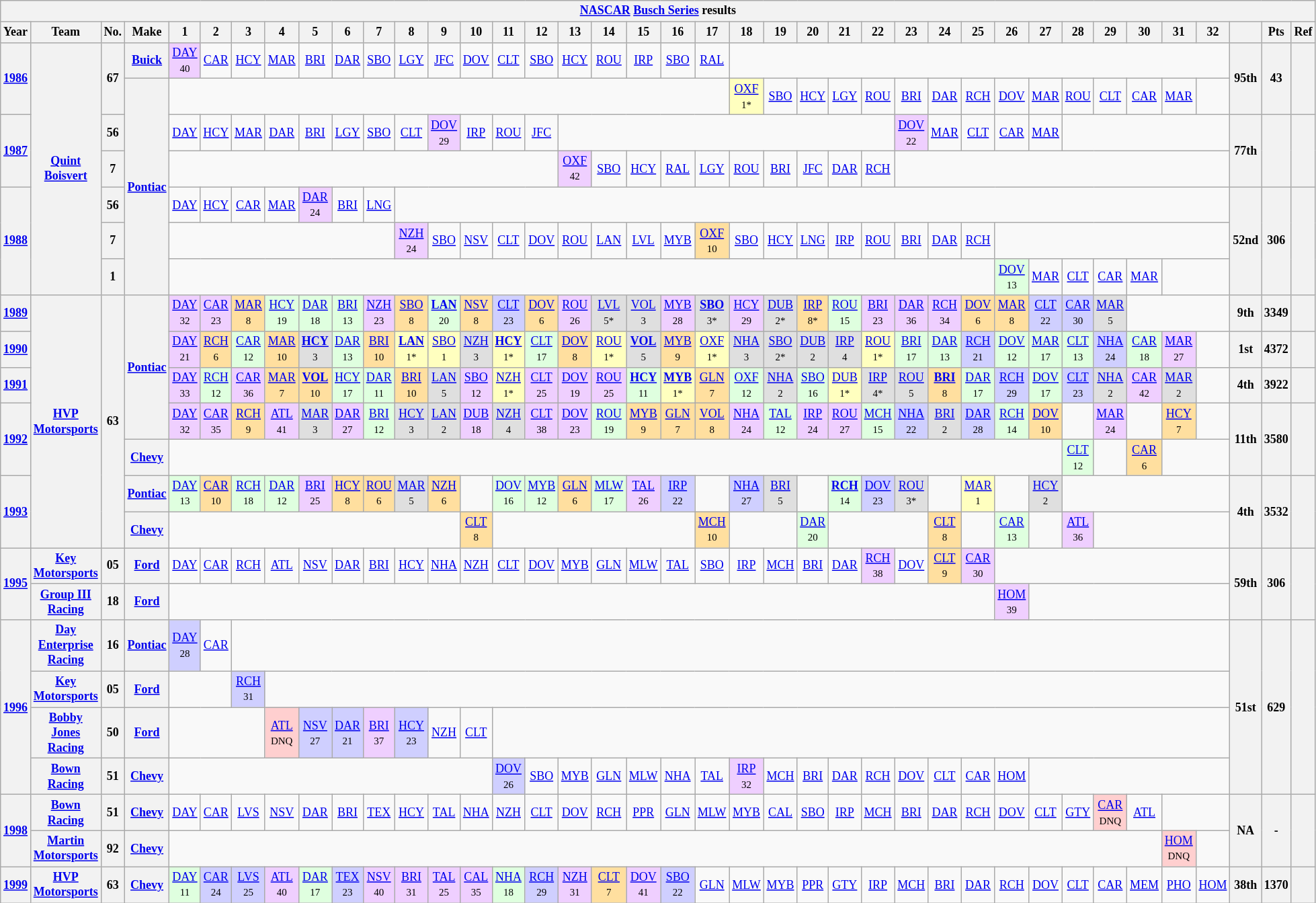<table class="wikitable" style="text-align:center; font-size:75%">
<tr>
<th colspan=42><a href='#'>NASCAR</a> <a href='#'>Busch Series</a> results</th>
</tr>
<tr>
<th>Year</th>
<th>Team</th>
<th>No.</th>
<th>Make</th>
<th>1</th>
<th>2</th>
<th>3</th>
<th>4</th>
<th>5</th>
<th>6</th>
<th>7</th>
<th>8</th>
<th>9</th>
<th>10</th>
<th>11</th>
<th>12</th>
<th>13</th>
<th>14</th>
<th>15</th>
<th>16</th>
<th>17</th>
<th>18</th>
<th>19</th>
<th>20</th>
<th>21</th>
<th>22</th>
<th>23</th>
<th>24</th>
<th>25</th>
<th>26</th>
<th>27</th>
<th>28</th>
<th>29</th>
<th>30</th>
<th>31</th>
<th>32</th>
<th></th>
<th>Pts</th>
<th>Ref</th>
</tr>
<tr>
<th rowspan=2><a href='#'>1986</a></th>
<th rowspan=7><a href='#'>Quint Boisvert</a></th>
<th rowspan=2>67</th>
<th><a href='#'>Buick</a></th>
<td style="background:#EFCFFF;"><a href='#'>DAY</a><br><small>40</small></td>
<td><a href='#'>CAR</a></td>
<td><a href='#'>HCY</a></td>
<td><a href='#'>MAR</a></td>
<td><a href='#'>BRI</a></td>
<td><a href='#'>DAR</a></td>
<td><a href='#'>SBO</a></td>
<td><a href='#'>LGY</a></td>
<td><a href='#'>JFC</a></td>
<td><a href='#'>DOV</a></td>
<td><a href='#'>CLT</a></td>
<td><a href='#'>SBO</a></td>
<td><a href='#'>HCY</a></td>
<td><a href='#'>ROU</a></td>
<td><a href='#'>IRP</a></td>
<td><a href='#'>SBO</a></td>
<td><a href='#'>RAL</a></td>
<td colspan=15></td>
<th rowspan=2>95th</th>
<th rowspan=2>43</th>
<th rowspan=2></th>
</tr>
<tr>
<th rowspan=6><a href='#'>Pontiac</a></th>
<td colspan=17></td>
<td style="background:#FFFFBF;"><a href='#'>OXF</a><br><small>1*</small></td>
<td><a href='#'>SBO</a></td>
<td><a href='#'>HCY</a></td>
<td><a href='#'>LGY</a></td>
<td><a href='#'>ROU</a></td>
<td><a href='#'>BRI</a></td>
<td><a href='#'>DAR</a></td>
<td><a href='#'>RCH</a></td>
<td><a href='#'>DOV</a></td>
<td><a href='#'>MAR</a></td>
<td><a href='#'>ROU</a></td>
<td><a href='#'>CLT</a></td>
<td><a href='#'>CAR</a></td>
<td><a href='#'>MAR</a></td>
<td></td>
</tr>
<tr>
<th rowspan=2><a href='#'>1987</a></th>
<th>56</th>
<td><a href='#'>DAY</a></td>
<td><a href='#'>HCY</a></td>
<td><a href='#'>MAR</a></td>
<td><a href='#'>DAR</a></td>
<td><a href='#'>BRI</a></td>
<td><a href='#'>LGY</a></td>
<td><a href='#'>SBO</a></td>
<td><a href='#'>CLT</a></td>
<td style="background:#EFCFFF;"><a href='#'>DOV</a><br><small>29</small></td>
<td><a href='#'>IRP</a></td>
<td><a href='#'>ROU</a></td>
<td><a href='#'>JFC</a></td>
<td colspan=10></td>
<td style="background:#EFCFFF;"><a href='#'>DOV</a><br><small>22</small></td>
<td><a href='#'>MAR</a></td>
<td><a href='#'>CLT</a></td>
<td><a href='#'>CAR</a></td>
<td><a href='#'>MAR</a></td>
<td colspan=5></td>
<th rowspan=2>77th</th>
<th rowspan=2></th>
<th rowspan=2></th>
</tr>
<tr>
<th>7</th>
<td colspan=12></td>
<td style="background:#EFCFFF;"><a href='#'>OXF</a><br><small>42</small></td>
<td><a href='#'>SBO</a></td>
<td><a href='#'>HCY</a></td>
<td><a href='#'>RAL</a></td>
<td><a href='#'>LGY</a></td>
<td><a href='#'>ROU</a></td>
<td><a href='#'>BRI</a></td>
<td><a href='#'>JFC</a></td>
<td><a href='#'>DAR</a></td>
<td><a href='#'>RCH</a></td>
<td colspan=10></td>
</tr>
<tr>
<th rowspan=3><a href='#'>1988</a></th>
<th>56</th>
<td><a href='#'>DAY</a></td>
<td><a href='#'>HCY</a></td>
<td><a href='#'>CAR</a></td>
<td><a href='#'>MAR</a></td>
<td style="background:#EFCFFF;"><a href='#'>DAR</a><br><small>24</small></td>
<td><a href='#'>BRI</a></td>
<td><a href='#'>LNG</a></td>
<td colspan=25></td>
<th rowspan=3>52nd</th>
<th rowspan=3>306</th>
<th rowspan=3></th>
</tr>
<tr>
<th>7</th>
<td colspan=7></td>
<td style="background:#EFCFFF;"><a href='#'>NZH</a><br><small>24</small></td>
<td><a href='#'>SBO</a></td>
<td><a href='#'>NSV</a></td>
<td><a href='#'>CLT</a></td>
<td><a href='#'>DOV</a></td>
<td><a href='#'>ROU</a></td>
<td><a href='#'>LAN</a></td>
<td><a href='#'>LVL</a></td>
<td><a href='#'>MYB</a></td>
<td style="background:#FFDF9F;"><a href='#'>OXF</a><br><small>10</small></td>
<td><a href='#'>SBO</a></td>
<td><a href='#'>HCY</a></td>
<td><a href='#'>LNG</a></td>
<td><a href='#'>IRP</a></td>
<td><a href='#'>ROU</a></td>
<td><a href='#'>BRI</a></td>
<td><a href='#'>DAR</a></td>
<td><a href='#'>RCH</a></td>
<td colspan=7></td>
</tr>
<tr>
<th>1</th>
<td colspan=25></td>
<td style="background:#DFFFDF;"><a href='#'>DOV</a><br><small>13</small></td>
<td><a href='#'>MAR</a></td>
<td><a href='#'>CLT</a></td>
<td><a href='#'>CAR</a></td>
<td><a href='#'>MAR</a></td>
<td colspan=2></td>
</tr>
<tr>
<th><a href='#'>1989</a></th>
<th rowspan=7><a href='#'>HVP Motorsports</a></th>
<th rowspan=7>63</th>
<th rowspan=4><a href='#'>Pontiac</a></th>
<td style="background:#EFCFFF;"><a href='#'>DAY</a><br><small>32</small></td>
<td style="background:#EFCFFF;"><a href='#'>CAR</a><br><small>23</small></td>
<td style="background:#FFDF9F;"><a href='#'>MAR</a><br><small>8</small></td>
<td style="background:#DFFFDF;"><a href='#'>HCY</a><br><small>19</small></td>
<td style="background:#DFFFDF;"><a href='#'>DAR</a><br><small>18</small></td>
<td style="background:#DFFFDF;"><a href='#'>BRI</a><br><small>13</small></td>
<td style="background:#EFCFFF;"><a href='#'>NZH</a><br><small>23</small></td>
<td style="background:#FFDF9F;"><a href='#'>SBO</a><br><small>8</small></td>
<td style="background:#DFFFDF;"><strong><a href='#'>LAN</a></strong><br><small>20</small></td>
<td style="background:#FFDF9F;"><a href='#'>NSV</a><br><small>8</small></td>
<td style="background:#CFCFFF;"><a href='#'>CLT</a><br><small>23</small></td>
<td style="background:#FFDF9F;"><a href='#'>DOV</a><br><small>6</small></td>
<td style="background:#EFCFFF;"><a href='#'>ROU</a><br><small>26</small></td>
<td style="background:#DFDFDF;"><a href='#'>LVL</a><br><small>5*</small></td>
<td style="background:#DFDFDF;"><a href='#'>VOL</a><br><small>3</small></td>
<td style="background:#EFCFFF;"><a href='#'>MYB</a><br><small>28</small></td>
<td style="background:#DFDFDF;"><strong><a href='#'>SBO</a></strong><br><small>3*</small></td>
<td style="background:#EFCFFF;"><a href='#'>HCY</a><br><small>29</small></td>
<td style="background:#DFDFDF;"><a href='#'>DUB</a><br><small>2*</small></td>
<td style="background:#FFDF9F;"><a href='#'>IRP</a><br><small>8*</small></td>
<td style="background:#DFFFDF;"><a href='#'>ROU</a><br><small>15</small></td>
<td style="background:#EFCFFF;"><a href='#'>BRI</a><br><small>23</small></td>
<td style="background:#EFCFFF;"><a href='#'>DAR</a><br><small>36</small></td>
<td style="background:#EFCFFF;"><a href='#'>RCH</a><br><small>34</small></td>
<td style="background:#FFDF9F;"><a href='#'>DOV</a><br><small>6</small></td>
<td style="background:#FFDF9F;"><a href='#'>MAR</a><br><small>8</small></td>
<td style="background:#CFCFFF;"><a href='#'>CLT</a><br><small>22</small></td>
<td style="background:#CFCFFF;"><a href='#'>CAR</a><br><small>30</small></td>
<td style="background:#DFDFDF;"><a href='#'>MAR</a><br><small>5</small></td>
<td colspan=3></td>
<th>9th</th>
<th>3349</th>
<th></th>
</tr>
<tr>
<th><a href='#'>1990</a></th>
<td style="background:#EFCFFF;"><a href='#'>DAY</a><br><small>21</small></td>
<td style="background:#FFDF9F;"><a href='#'>RCH</a><br><small>6</small></td>
<td style="background:#DFFFDF;"><a href='#'>CAR</a><br><small>12</small></td>
<td style="background:#FFDF9F;"><a href='#'>MAR</a><br><small>10</small></td>
<td style="background:#DFDFDF;"><strong><a href='#'>HCY</a></strong><br><small>3</small></td>
<td style="background:#DFFFDF;"><a href='#'>DAR</a><br><small>13</small></td>
<td style="background:#FFDF9F;"><a href='#'>BRI</a><br><small>10</small></td>
<td style="background:#FFFFBF;"><strong><a href='#'>LAN</a></strong><br><small>1*</small></td>
<td style="background:#FFFFBF;"><a href='#'>SBO</a><br><small>1</small></td>
<td style="background:#DFDFDF;"><a href='#'>NZH</a><br><small>3</small></td>
<td style="background:#FFFFBF;"><strong><a href='#'>HCY</a></strong><br><small>1*</small></td>
<td style="background:#DFFFDF;"><a href='#'>CLT</a><br><small>17</small></td>
<td style="background:#FFDF9F;"><a href='#'>DOV</a><br><small>8</small></td>
<td style="background:#FFFFBF;"><a href='#'>ROU</a><br><small>1*</small></td>
<td style="background:#DFDFDF;"><strong><a href='#'>VOL</a></strong><br><small>5</small></td>
<td style="background:#FFDF9F;"><a href='#'>MYB</a><br><small>9</small></td>
<td style="background:#FFFFBF;"><a href='#'>OXF</a><br><small>1*</small></td>
<td style="background:#DFDFDF;"><a href='#'>NHA</a><br><small>3</small></td>
<td style="background:#DFDFDF;"><a href='#'>SBO</a><br><small>2*</small></td>
<td style="background:#DFDFDF;"><a href='#'>DUB</a><br><small>2</small></td>
<td style="background:#DFDFDF;"><a href='#'>IRP</a><br><small>4</small></td>
<td style="background:#FFFFBF;"><a href='#'>ROU</a><br><small>1*</small></td>
<td style="background:#DFFFDF;"><a href='#'>BRI</a><br><small>17</small></td>
<td style="background:#DFFFDF;"><a href='#'>DAR</a><br><small>13</small></td>
<td style="background:#CFCFFF;"><a href='#'>RCH</a><br><small>21</small></td>
<td style="background:#DFFFDF;"><a href='#'>DOV</a><br><small>12</small></td>
<td style="background:#DFFFDF;"><a href='#'>MAR</a><br><small>17</small></td>
<td style="background:#DFFFDF;"><a href='#'>CLT</a><br><small>13</small></td>
<td style="background:#CFCFFF;"><a href='#'>NHA</a><br><small>24</small></td>
<td style="background:#DFFFDF;"><a href='#'>CAR</a><br><small>18</small></td>
<td style="background:#EFCFFF;"><a href='#'>MAR</a><br><small>27</small></td>
<td></td>
<th>1st</th>
<th>4372</th>
<th></th>
</tr>
<tr>
<th><a href='#'>1991</a></th>
<td style="background:#EFCFFF;"><a href='#'>DAY</a><br><small>33</small></td>
<td style="background:#DFFFDF;"><a href='#'>RCH</a><br><small>12</small></td>
<td style="background:#EFCFFF;"><a href='#'>CAR</a><br><small>36</small></td>
<td style="background:#FFDF9F;"><a href='#'>MAR</a><br><small>7</small></td>
<td style="background:#FFDF9F;"><strong><a href='#'>VOL</a></strong><br><small>10</small></td>
<td style="background:#DFFFDF;"><a href='#'>HCY</a><br><small>17</small></td>
<td style="background:#DFFFDF;"><a href='#'>DAR</a><br><small>11</small></td>
<td style="background:#FFDF9F;"><a href='#'>BRI</a><br><small>10</small></td>
<td style="background:#DFDFDF;"><a href='#'>LAN</a><br><small>5</small></td>
<td style="background:#EFCFFF;"><a href='#'>SBO</a><br><small>12</small></td>
<td style="background:#FFFFBF;"><a href='#'>NZH</a><br><small>1*</small></td>
<td style="background:#EFCFFF;"><a href='#'>CLT</a><br><small>25</small></td>
<td style="background:#EFCFFF;"><a href='#'>DOV</a><br><small>19</small></td>
<td style="background:#EFCFFF;"><a href='#'>ROU</a><br><small>25</small></td>
<td style="background:#DFFFDF;"><strong><a href='#'>HCY</a></strong><br><small>11</small></td>
<td style="background:#FFFFBF;"><strong><a href='#'>MYB</a></strong><br><small>1*</small></td>
<td style="background:#FFDF9F;"><a href='#'>GLN</a><br><small>7</small></td>
<td style="background:#DFFFDF;"><a href='#'>OXF</a><br><small>12</small></td>
<td style="background:#DFDFDF;"><a href='#'>NHA</a><br><small>2</small></td>
<td style="background:#DFFFDF;"><a href='#'>SBO</a><br><small>16</small></td>
<td style="background:#FFFFBF;"><a href='#'>DUB</a><br><small>1*</small></td>
<td style="background:#DFDFDF;"><a href='#'>IRP</a><br><small>4*</small></td>
<td style="background:#DFDFDF;"><a href='#'>ROU</a><br><small>5</small></td>
<td style="background:#FFDF9F;"><strong><a href='#'>BRI</a></strong><br><small>8</small></td>
<td style="background:#DFFFDF;"><a href='#'>DAR</a><br><small>17</small></td>
<td style="background:#CFCFFF;"><a href='#'>RCH</a><br><small>29</small></td>
<td style="background:#DFFFDF;"><a href='#'>DOV</a><br><small>17</small></td>
<td style="background:#CFCFFF;"><a href='#'>CLT</a><br><small>23</small></td>
<td style="background:#DFDFDF;"><a href='#'>NHA</a><br><small>2</small></td>
<td style="background:#EFCFFF;"><a href='#'>CAR</a><br><small>42</small></td>
<td style="background:#DFDFDF;"><a href='#'>MAR</a><br><small>2</small></td>
<td></td>
<th>4th</th>
<th>3922</th>
<th></th>
</tr>
<tr>
<th rowspan=2><a href='#'>1992</a></th>
<td style="background:#EFCFFF;"><a href='#'>DAY</a><br><small>32</small></td>
<td style="background:#EFCFFF;"><a href='#'>CAR</a><br><small>35</small></td>
<td style="background:#FFDF9F;"><a href='#'>RCH</a><br><small>9</small></td>
<td style="background:#EFCFFF;"><a href='#'>ATL</a><br><small>41</small></td>
<td style="background:#DFDFDF;"><a href='#'>MAR</a><br><small>3</small></td>
<td style="background:#EFCFFF;"><a href='#'>DAR</a><br><small>27</small></td>
<td style="background:#DFFFDF;"><a href='#'>BRI</a><br><small>12</small></td>
<td style="background:#DFDFDF;"><a href='#'>HCY</a><br><small>3</small></td>
<td style="background:#DFDFDF;"><a href='#'>LAN</a><br><small>2</small></td>
<td style="background:#EFCFFF;"><a href='#'>DUB</a><br><small>18</small></td>
<td style="background:#DFDFDF;"><a href='#'>NZH</a><br><small>4</small></td>
<td style="background:#EFCFFF;"><a href='#'>CLT</a><br><small>38</small></td>
<td style="background:#EFCFFF;"><a href='#'>DOV</a><br><small>23</small></td>
<td style="background:#DFFFDF;"><a href='#'>ROU</a><br><small>19</small></td>
<td style="background:#FFDF9F;"><a href='#'>MYB</a><br><small>9</small></td>
<td style="background:#FFDF9F;"><a href='#'>GLN</a><br><small>7</small></td>
<td style="background:#FFDF9F;"><a href='#'>VOL</a><br><small>8</small></td>
<td style="background:#EFCFFF;"><a href='#'>NHA</a><br><small>24</small></td>
<td style="background:#DFFFDF;"><a href='#'>TAL</a><br><small>12</small></td>
<td style="background:#EFCFFF;"><a href='#'>IRP</a><br><small>24</small></td>
<td style="background:#EFCFFF;"><a href='#'>ROU</a><br><small>27</small></td>
<td style="background:#DFFFDF;"><a href='#'>MCH</a><br><small>15</small></td>
<td style="background:#CFCFFF;"><a href='#'>NHA</a><br><small>22</small></td>
<td style="background:#DFDFDF;"><a href='#'>BRI</a><br><small>2</small></td>
<td style="background:#CFCFFF;"><a href='#'>DAR</a><br><small>28</small></td>
<td style="background:#DFFFDF;"><a href='#'>RCH</a><br><small>14</small></td>
<td style="background:#FFDF9F;"><a href='#'>DOV</a><br><small>10</small></td>
<td></td>
<td style="background:#EFCFFF;"><a href='#'>MAR</a><br><small>24</small></td>
<td></td>
<td style="background:#FFDF9F;"><a href='#'>HCY</a><br><small>7</small></td>
<td></td>
<th rowspan=2>11th</th>
<th rowspan=2>3580</th>
<th rowspan=2></th>
</tr>
<tr>
<th><a href='#'>Chevy</a></th>
<td colspan=27></td>
<td style="background:#DFFFDF;"><a href='#'>CLT</a><br><small>12</small></td>
<td></td>
<td style="background:#FFDF9F;"><a href='#'>CAR</a><br><small>6</small></td>
<td colspan=2></td>
</tr>
<tr>
<th rowspan=2><a href='#'>1993</a></th>
<th><a href='#'>Pontiac</a></th>
<td style="background:#DFFFDF;"><a href='#'>DAY</a><br><small>13</small></td>
<td style="background:#FFDF9F;"><a href='#'>CAR</a><br><small>10</small></td>
<td style="background:#DFFFDF;"><a href='#'>RCH</a><br><small>18</small></td>
<td style="background:#DFFFDF;"><a href='#'>DAR</a><br><small>12</small></td>
<td style="background:#EFCFFF;"><a href='#'>BRI</a><br><small>25</small></td>
<td style="background:#FFDF9F;"><a href='#'>HCY</a><br><small>8</small></td>
<td style="background:#FFDF9F;"><a href='#'>ROU</a><br><small>6</small></td>
<td style="background:#DFDFDF;"><a href='#'>MAR</a><br><small>5</small></td>
<td style="background:#FFDF9F;"><a href='#'>NZH</a><br><small>6</small></td>
<td></td>
<td style="background:#DFFFDF;"><a href='#'>DOV</a><br><small>16</small></td>
<td style="background:#DFFFDF;"><a href='#'>MYB</a><br><small>12</small></td>
<td style="background:#FFDF9F;"><a href='#'>GLN</a><br><small>6</small></td>
<td style="background:#DFFFDF;"><a href='#'>MLW</a><br><small>17</small></td>
<td style="background:#EFCFFF;"><a href='#'>TAL</a><br><small>26</small></td>
<td style="background:#CFCFFF;"><a href='#'>IRP</a><br><small>22</small></td>
<td></td>
<td style="background:#CFCFFF;"><a href='#'>NHA</a><br><small>27</small></td>
<td style="background:#DFDFDF;"><a href='#'>BRI</a><br><small>5</small></td>
<td></td>
<td style="background:#DFFFDF;"><strong><a href='#'>RCH</a></strong><br><small>14</small></td>
<td style="background:#CFCFFF;"><a href='#'>DOV</a><br><small>23</small></td>
<td style="background:#DFDFDF;"><a href='#'>ROU</a><br><small>3*</small></td>
<td></td>
<td style="background:#FFFFBF;"><a href='#'>MAR</a><br><small>1</small></td>
<td></td>
<td style="background:#DFDFDF;"><a href='#'>HCY</a><br><small>2</small></td>
<td colspan=5></td>
<th rowspan=2>4th</th>
<th rowspan=2>3532</th>
<th rowspan=2></th>
</tr>
<tr>
<th><a href='#'>Chevy</a></th>
<td colspan=9></td>
<td style="background:#FFDF9F;"><a href='#'>CLT</a><br><small>8</small></td>
<td colspan=6></td>
<td style="background:#FFDF9F;"><a href='#'>MCH</a><br><small>10</small></td>
<td colspan=2></td>
<td style="background:#DFFFDF;"><a href='#'>DAR</a><br><small>20</small></td>
<td colspan=3></td>
<td style="background:#FFDF9F;"><a href='#'>CLT</a><br><small>8</small></td>
<td></td>
<td style="background:#DFFFDF;"><a href='#'>CAR</a><br><small>13</small></td>
<td></td>
<td style="background:#EFCFFF;"><a href='#'>ATL</a><br><small>36</small></td>
<td colspan=4></td>
</tr>
<tr>
<th rowspan=2><a href='#'>1995</a></th>
<th><a href='#'>Key Motorsports</a></th>
<th>05</th>
<th><a href='#'>Ford</a></th>
<td><a href='#'>DAY</a></td>
<td><a href='#'>CAR</a></td>
<td><a href='#'>RCH</a></td>
<td><a href='#'>ATL</a></td>
<td><a href='#'>NSV</a></td>
<td><a href='#'>DAR</a></td>
<td><a href='#'>BRI</a></td>
<td><a href='#'>HCY</a></td>
<td><a href='#'>NHA</a></td>
<td><a href='#'>NZH</a></td>
<td><a href='#'>CLT</a></td>
<td><a href='#'>DOV</a></td>
<td><a href='#'>MYB</a></td>
<td><a href='#'>GLN</a></td>
<td><a href='#'>MLW</a></td>
<td><a href='#'>TAL</a></td>
<td><a href='#'>SBO</a></td>
<td><a href='#'>IRP</a></td>
<td><a href='#'>MCH</a></td>
<td><a href='#'>BRI</a></td>
<td><a href='#'>DAR</a></td>
<td style="background:#EFCFFF;"><a href='#'>RCH</a><br><small>38</small></td>
<td><a href='#'>DOV</a></td>
<td style="background:#FFDF9F;"><a href='#'>CLT</a><br><small>9</small></td>
<td style="background:#EFCFFF;"><a href='#'>CAR</a><br><small>30</small></td>
<td colspan=7></td>
<th rowspan=2>59th</th>
<th rowspan=2>306</th>
<th rowspan=2></th>
</tr>
<tr>
<th><a href='#'>Group III Racing</a></th>
<th>18</th>
<th><a href='#'>Ford</a></th>
<td colspan=25></td>
<td style="background:#EFCFFF;"><a href='#'>HOM</a><br><small>39</small></td>
<td colspan=6></td>
</tr>
<tr>
<th rowspan=4><a href='#'>1996</a></th>
<th><a href='#'>Day Enterprise Racing</a></th>
<th>16</th>
<th><a href='#'>Pontiac</a></th>
<td style="background:#CFCFFF;"><a href='#'>DAY</a><br><small>28</small></td>
<td><a href='#'>CAR</a></td>
<td colspan=30></td>
<th rowspan=4>51st</th>
<th rowspan=4>629</th>
<th rowspan=4></th>
</tr>
<tr>
<th><a href='#'>Key Motorsports</a></th>
<th>05</th>
<th><a href='#'>Ford</a></th>
<td colspan=2></td>
<td style="background:#CFCFFF;"><a href='#'>RCH</a><br><small>31</small></td>
<td colspan=29></td>
</tr>
<tr>
<th><a href='#'>Bobby Jones Racing</a></th>
<th>50</th>
<th><a href='#'>Ford</a></th>
<td colspan=3></td>
<td style="background:#FFCFCF;"><a href='#'>ATL</a><br><small>DNQ</small></td>
<td style="background:#CFCFFF;"><a href='#'>NSV</a><br><small>27</small></td>
<td style="background:#CFCFFF;"><a href='#'>DAR</a><br><small>21</small></td>
<td style="background:#EFCFFF;"><a href='#'>BRI</a><br><small>37</small></td>
<td style="background:#CFCFFF;"><a href='#'>HCY</a><br><small>23</small></td>
<td><a href='#'>NZH</a></td>
<td><a href='#'>CLT</a></td>
<td colspan=22></td>
</tr>
<tr>
<th><a href='#'>Bown Racing</a></th>
<th>51</th>
<th><a href='#'>Chevy</a></th>
<td colspan=10></td>
<td style="background:#CFCFFF;"><a href='#'>DOV</a><br><small>26</small></td>
<td><a href='#'>SBO</a></td>
<td><a href='#'>MYB</a></td>
<td><a href='#'>GLN</a></td>
<td><a href='#'>MLW</a></td>
<td><a href='#'>NHA</a></td>
<td><a href='#'>TAL</a></td>
<td style="background:#EFCFFF;"><a href='#'>IRP</a><br><small>32</small></td>
<td><a href='#'>MCH</a></td>
<td><a href='#'>BRI</a></td>
<td><a href='#'>DAR</a></td>
<td><a href='#'>RCH</a></td>
<td><a href='#'>DOV</a></td>
<td><a href='#'>CLT</a></td>
<td><a href='#'>CAR</a></td>
<td><a href='#'>HOM</a></td>
<td colspan=6></td>
</tr>
<tr>
<th rowspan=2><a href='#'>1998</a></th>
<th><a href='#'>Bown Racing</a></th>
<th>51</th>
<th><a href='#'>Chevy</a></th>
<td><a href='#'>DAY</a></td>
<td><a href='#'>CAR</a></td>
<td><a href='#'>LVS</a></td>
<td><a href='#'>NSV</a></td>
<td><a href='#'>DAR</a></td>
<td><a href='#'>BRI</a></td>
<td><a href='#'>TEX</a></td>
<td><a href='#'>HCY</a></td>
<td><a href='#'>TAL</a></td>
<td><a href='#'>NHA</a></td>
<td><a href='#'>NZH</a></td>
<td><a href='#'>CLT</a></td>
<td><a href='#'>DOV</a></td>
<td><a href='#'>RCH</a></td>
<td><a href='#'>PPR</a></td>
<td><a href='#'>GLN</a></td>
<td><a href='#'>MLW</a></td>
<td><a href='#'>MYB</a></td>
<td><a href='#'>CAL</a></td>
<td><a href='#'>SBO</a></td>
<td><a href='#'>IRP</a></td>
<td><a href='#'>MCH</a></td>
<td><a href='#'>BRI</a></td>
<td><a href='#'>DAR</a></td>
<td><a href='#'>RCH</a></td>
<td><a href='#'>DOV</a></td>
<td><a href='#'>CLT</a></td>
<td><a href='#'>GTY</a></td>
<td style="background:#FFCFCF;"><a href='#'>CAR</a><br><small>DNQ</small></td>
<td><a href='#'>ATL</a></td>
<td colspan=2></td>
<th rowspan=2>NA</th>
<th rowspan=2>-</th>
<th rowspan=2></th>
</tr>
<tr>
<th><a href='#'>Martin Motorsports</a></th>
<th>92</th>
<th><a href='#'>Chevy</a></th>
<td colspan=30></td>
<td style="background:#FFCFCF;"><a href='#'>HOM</a><br><small>DNQ</small></td>
<td></td>
</tr>
<tr>
<th><a href='#'>1999</a></th>
<th><a href='#'>HVP Motorsports</a></th>
<th>63</th>
<th><a href='#'>Chevy</a></th>
<td style="background:#DFFFDF;"><a href='#'>DAY</a><br><small>11</small></td>
<td style="background:#CFCFFF;"><a href='#'>CAR</a><br><small>24</small></td>
<td style="background:#CFCFFF;"><a href='#'>LVS</a><br><small>25</small></td>
<td style="background:#EFCFFF;"><a href='#'>ATL</a><br><small>40</small></td>
<td style="background:#DFFFDF;"><a href='#'>DAR</a><br><small>17</small></td>
<td style="background:#CFCFFF;"><a href='#'>TEX</a><br><small>23</small></td>
<td style="background:#EFCFFF;"><a href='#'>NSV</a><br><small>40</small></td>
<td style="background:#EFCFFF;"><a href='#'>BRI</a><br><small>31</small></td>
<td style="background:#EFCFFF;"><a href='#'>TAL</a><br><small>25</small></td>
<td style="background:#EFCFFF;"><a href='#'>CAL</a><br><small>35</small></td>
<td style="background:#DFFFDF;"><a href='#'>NHA</a><br><small>18</small></td>
<td style="background:#CFCFFF;"><a href='#'>RCH</a><br><small>29</small></td>
<td style="background:#EFCFFF;"><a href='#'>NZH</a><br><small>31</small></td>
<td style="background:#FFDF9F;"><a href='#'>CLT</a><br><small>7</small></td>
<td style="background:#EFCFFF;"><a href='#'>DOV</a><br><small>41</small></td>
<td style="background:#CFCFFF;"><a href='#'>SBO</a><br><small>22</small></td>
<td><a href='#'>GLN</a></td>
<td><a href='#'>MLW</a></td>
<td><a href='#'>MYB</a></td>
<td><a href='#'>PPR</a></td>
<td><a href='#'>GTY</a></td>
<td><a href='#'>IRP</a></td>
<td><a href='#'>MCH</a></td>
<td><a href='#'>BRI</a></td>
<td><a href='#'>DAR</a></td>
<td><a href='#'>RCH</a></td>
<td><a href='#'>DOV</a></td>
<td><a href='#'>CLT</a></td>
<td><a href='#'>CAR</a></td>
<td><a href='#'>MEM</a></td>
<td><a href='#'>PHO</a></td>
<td><a href='#'>HOM</a></td>
<th>38th</th>
<th>1370</th>
<th></th>
</tr>
</table>
